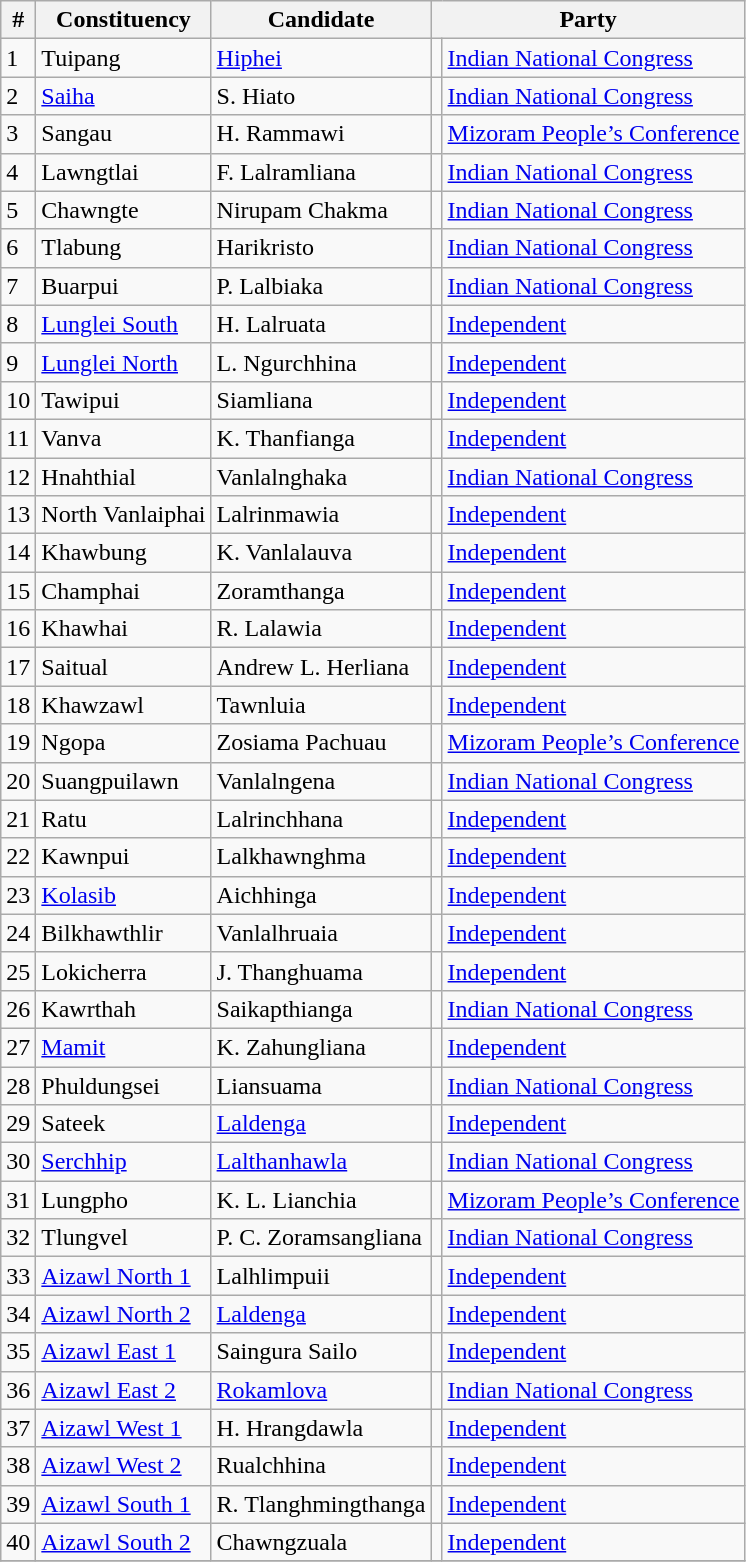<table class="wikitable sortable">
<tr>
<th>#</th>
<th>Constituency</th>
<th>Candidate</th>
<th colspan=2>Party</th>
</tr>
<tr>
<td>1</td>
<td>Tuipang</td>
<td><a href='#'>Hiphei</a></td>
<td bgcolor=></td>
<td><a href='#'>Indian National Congress</a></td>
</tr>
<tr>
<td>2</td>
<td><a href='#'>Saiha</a></td>
<td>S. Hiato</td>
<td bgcolor=></td>
<td><a href='#'>Indian National Congress</a></td>
</tr>
<tr>
<td>3</td>
<td>Sangau</td>
<td>H. Rammawi</td>
<td bgcolor=></td>
<td><a href='#'>Mizoram People’s Conference</a></td>
</tr>
<tr>
<td>4</td>
<td>Lawngtlai</td>
<td>F. Lalramliana</td>
<td bgcolor=></td>
<td><a href='#'>Indian National Congress</a></td>
</tr>
<tr>
<td>5</td>
<td>Chawngte</td>
<td>Nirupam Chakma</td>
<td bgcolor=></td>
<td><a href='#'>Indian National Congress</a></td>
</tr>
<tr>
<td>6</td>
<td>Tlabung</td>
<td>Harikristo</td>
<td bgcolor=></td>
<td><a href='#'>Indian National Congress</a></td>
</tr>
<tr>
<td>7</td>
<td>Buarpui</td>
<td>P. Lalbiaka</td>
<td bgcolor=></td>
<td><a href='#'>Indian National Congress</a></td>
</tr>
<tr>
<td>8</td>
<td><a href='#'>Lunglei South</a></td>
<td>H. Lalruata</td>
<td bgcolor=></td>
<td><a href='#'>Independent</a></td>
</tr>
<tr>
<td>9</td>
<td><a href='#'>Lunglei North</a></td>
<td>L. Ngurchhina</td>
<td bgcolor=></td>
<td><a href='#'>Independent</a></td>
</tr>
<tr>
<td>10</td>
<td>Tawipui</td>
<td>Siamliana</td>
<td bgcolor=></td>
<td><a href='#'>Independent</a></td>
</tr>
<tr>
<td>11</td>
<td>Vanva</td>
<td>K. Thanfianga</td>
<td bgcolor=></td>
<td><a href='#'>Independent</a></td>
</tr>
<tr>
<td>12</td>
<td>Hnahthial</td>
<td>Vanlalnghaka</td>
<td bgcolor=></td>
<td><a href='#'>Indian National Congress</a></td>
</tr>
<tr>
<td>13</td>
<td>North Vanlaiphai</td>
<td>Lalrinmawia</td>
<td bgcolor=></td>
<td><a href='#'>Independent</a></td>
</tr>
<tr>
<td>14</td>
<td>Khawbung</td>
<td>K. Vanlalauva</td>
<td bgcolor=></td>
<td><a href='#'>Independent</a></td>
</tr>
<tr>
<td>15</td>
<td>Champhai</td>
<td>Zoramthanga</td>
<td bgcolor=></td>
<td><a href='#'>Independent</a></td>
</tr>
<tr>
<td>16</td>
<td>Khawhai</td>
<td>R. Lalawia</td>
<td bgcolor=></td>
<td><a href='#'>Independent</a></td>
</tr>
<tr>
<td>17</td>
<td>Saitual</td>
<td>Andrew L. Herliana</td>
<td bgcolor=></td>
<td><a href='#'>Independent</a></td>
</tr>
<tr>
<td>18</td>
<td>Khawzawl</td>
<td>Tawnluia</td>
<td bgcolor=></td>
<td><a href='#'>Independent</a></td>
</tr>
<tr>
<td>19</td>
<td>Ngopa</td>
<td>Zosiama Pachuau</td>
<td bgcolor=></td>
<td><a href='#'>Mizoram People’s Conference</a></td>
</tr>
<tr>
<td>20</td>
<td>Suangpuilawn</td>
<td>Vanlalngena</td>
<td bgcolor=></td>
<td><a href='#'>Indian National Congress</a></td>
</tr>
<tr>
<td>21</td>
<td>Ratu</td>
<td>Lalrinchhana</td>
<td bgcolor=></td>
<td><a href='#'>Independent</a></td>
</tr>
<tr>
<td>22</td>
<td>Kawnpui</td>
<td>Lalkhawnghma</td>
<td bgcolor=></td>
<td><a href='#'>Independent</a></td>
</tr>
<tr>
<td>23</td>
<td><a href='#'>Kolasib</a></td>
<td>Aichhinga</td>
<td bgcolor=></td>
<td><a href='#'>Independent</a></td>
</tr>
<tr>
<td>24</td>
<td>Bilkhawthlir</td>
<td>Vanlalhruaia</td>
<td bgcolor=></td>
<td><a href='#'>Independent</a></td>
</tr>
<tr>
<td>25</td>
<td>Lokicherra</td>
<td>J. Thanghuama</td>
<td bgcolor=></td>
<td><a href='#'>Independent</a></td>
</tr>
<tr>
<td>26</td>
<td>Kawrthah</td>
<td>Saikapthianga</td>
<td bgcolor=></td>
<td><a href='#'>Indian National Congress</a></td>
</tr>
<tr>
<td>27</td>
<td><a href='#'>Mamit</a></td>
<td>K. Zahungliana</td>
<td bgcolor=></td>
<td><a href='#'>Independent</a></td>
</tr>
<tr>
<td>28</td>
<td>Phuldungsei</td>
<td>Liansuama</td>
<td bgcolor=></td>
<td><a href='#'>Indian National Congress</a></td>
</tr>
<tr>
<td>29</td>
<td>Sateek</td>
<td><a href='#'>Laldenga</a></td>
<td bgcolor=></td>
<td><a href='#'>Independent</a></td>
</tr>
<tr>
<td>30</td>
<td><a href='#'>Serchhip</a></td>
<td><a href='#'>Lalthanhawla</a></td>
<td bgcolor=></td>
<td><a href='#'>Indian National Congress</a></td>
</tr>
<tr>
<td>31</td>
<td>Lungpho</td>
<td>K. L. Lianchia</td>
<td bgcolor=></td>
<td><a href='#'>Mizoram People’s Conference</a></td>
</tr>
<tr>
<td>32</td>
<td>Tlungvel</td>
<td>P. C. Zoramsangliana</td>
<td bgcolor=></td>
<td><a href='#'>Indian National Congress</a></td>
</tr>
<tr>
<td>33</td>
<td><a href='#'>Aizawl North 1</a></td>
<td>Lalhlimpuii</td>
<td bgcolor=></td>
<td><a href='#'>Independent</a></td>
</tr>
<tr>
<td>34</td>
<td><a href='#'>Aizawl North 2</a></td>
<td><a href='#'>Laldenga</a></td>
<td bgcolor=></td>
<td><a href='#'>Independent</a></td>
</tr>
<tr>
<td>35</td>
<td><a href='#'>Aizawl East 1</a></td>
<td>Saingura Sailo</td>
<td bgcolor=></td>
<td><a href='#'>Independent</a></td>
</tr>
<tr>
<td>36</td>
<td><a href='#'>Aizawl East 2</a></td>
<td><a href='#'>Rokamlova</a></td>
<td bgcolor=></td>
<td><a href='#'>Indian National Congress</a></td>
</tr>
<tr>
<td>37</td>
<td><a href='#'>Aizawl West 1</a></td>
<td>H. Hrangdawla</td>
<td bgcolor=></td>
<td><a href='#'>Independent</a></td>
</tr>
<tr>
<td>38</td>
<td><a href='#'>Aizawl West 2</a></td>
<td>Rualchhina</td>
<td bgcolor=></td>
<td><a href='#'>Independent</a></td>
</tr>
<tr>
<td>39</td>
<td><a href='#'>Aizawl South 1</a></td>
<td>R. Tlanghmingthanga</td>
<td bgcolor=></td>
<td><a href='#'>Independent</a></td>
</tr>
<tr>
<td>40</td>
<td><a href='#'>Aizawl South 2</a></td>
<td>Chawngzuala</td>
<td bgcolor=></td>
<td><a href='#'>Independent</a></td>
</tr>
<tr>
</tr>
</table>
